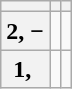<table class="wikitable">
<tr ---- valign="center">
<th></th>
<th></th>
<th></th>
</tr>
<tr ---- valign="center"  align="center">
<th>2, −</th>
<td></td>
<td></td>
</tr>
<tr ---- valign="center"  align="center">
<th>1, </th>
<td></td>
<td></td>
</tr>
</table>
